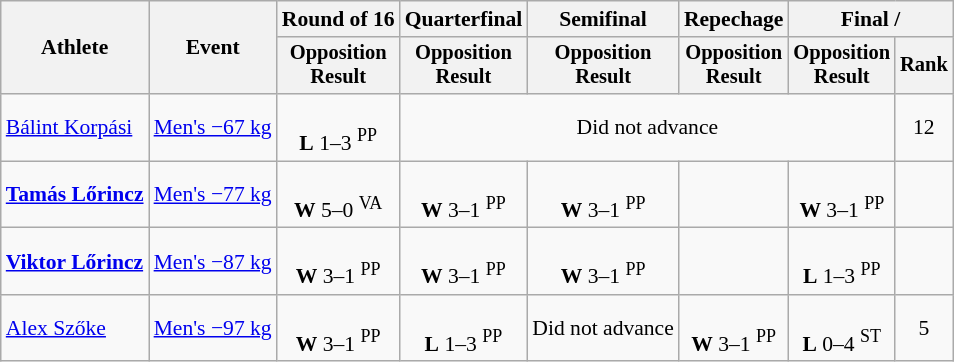<table class="wikitable" style="font-size:90%">
<tr>
<th rowspan=2>Athlete</th>
<th rowspan=2>Event</th>
<th>Round of 16</th>
<th>Quarterfinal</th>
<th>Semifinal</th>
<th>Repechage</th>
<th colspan=2>Final / </th>
</tr>
<tr style="font-size: 95%">
<th>Opposition<br>Result</th>
<th>Opposition<br>Result</th>
<th>Opposition<br>Result</th>
<th>Opposition<br>Result</th>
<th>Opposition<br>Result</th>
<th>Rank</th>
</tr>
<tr align=center>
<td align=left><a href='#'>Bálint Korpási</a></td>
<td align=left><a href='#'>Men's −67 kg</a></td>
<td><br><strong>L</strong> 1–3 <sup>PP</sup></td>
<td colspan=4>Did not advance</td>
<td>12</td>
</tr>
<tr align=center>
<td align=left><strong><a href='#'>Tamás Lőrincz</a></strong></td>
<td align=left><a href='#'>Men's −77 kg</a></td>
<td><br><strong>W</strong> 5–0 <sup>VA</sup></td>
<td><br><strong>W</strong> 3–1 <sup>PP</sup></td>
<td><br><strong>W</strong> 3–1 <sup>PP</sup></td>
<td></td>
<td><br><strong>W</strong> 3–1 <sup>PP</sup></td>
<td></td>
</tr>
<tr align=center>
<td align=left><strong><a href='#'>Viktor Lőrincz</a></strong></td>
<td align=left><a href='#'>Men's −87 kg</a></td>
<td><br><strong>W</strong> 3–1 <sup>PP</sup></td>
<td><br><strong>W</strong> 3–1 <sup>PP</sup></td>
<td><br><strong>W</strong> 3–1 <sup>PP</sup></td>
<td></td>
<td><br><strong>L</strong> 1–3 <sup>PP</sup></td>
<td></td>
</tr>
<tr align=center>
<td align=left><a href='#'>Alex Szőke</a></td>
<td align=left><a href='#'>Men's −97 kg</a></td>
<td><br><strong>W</strong> 3–1 <sup>PP</sup></td>
<td><br><strong>L</strong> 1–3 <sup>PP</sup></td>
<td>Did not advance</td>
<td><br><strong>W</strong> 3–1 <sup>PP</sup></td>
<td><br><strong>L</strong> 0–4 <sup>ST</sup></td>
<td>5</td>
</tr>
</table>
